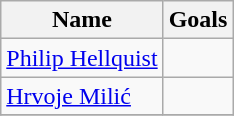<table class="wikitable">
<tr>
<th>Name</th>
<th>Goals</th>
</tr>
<tr>
<td> <a href='#'>Philip Hellquist</a></td>
<td></td>
</tr>
<tr>
<td> <a href='#'>Hrvoje Milić</a></td>
<td></td>
</tr>
<tr>
</tr>
</table>
